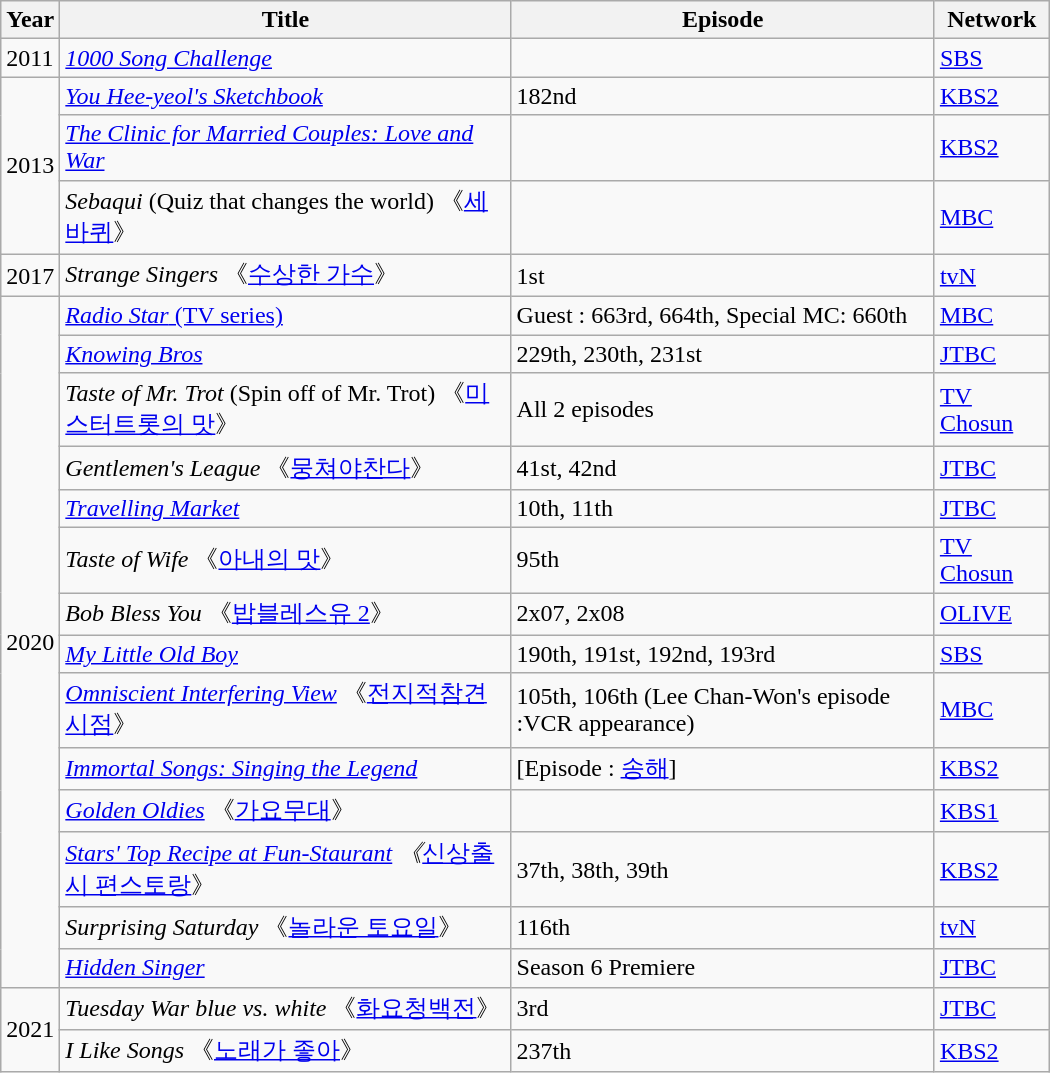<table class="wikitable" style="width:700px">
<tr>
<th>Year</th>
<th>Title</th>
<th>Episode</th>
<th>Network</th>
</tr>
<tr>
<td>2011</td>
<td><em><a href='#'>1000 Song Challenge</a></em></td>
<td></td>
<td><a href='#'>SBS</a></td>
</tr>
<tr>
<td rowspan="3">2013</td>
<td><em><a href='#'>You Hee-yeol's Sketchbook</a></em></td>
<td>182nd</td>
<td><a href='#'>KBS2</a></td>
</tr>
<tr>
<td><em><a href='#'>The Clinic for Married Couples: Love and War</a></em></td>
<td></td>
<td><a href='#'>KBS2</a></td>
</tr>
<tr>
<td><em>Sebaqui</em> (Quiz that changes the world) 《<a href='#'>세바퀴</a>》</td>
<td></td>
<td><a href='#'>MBC</a></td>
</tr>
<tr>
<td>2017</td>
<td><em>Strange Singers</em> 《<a href='#'>수상한 가수</a>》</td>
<td>1st</td>
<td><a href='#'>tvN</a></td>
</tr>
<tr>
<td rowspan="14">2020</td>
<td><a href='#'><em>Radio Star</em> (TV series)</a></td>
<td>Guest : 663rd, 664th, Special MC: 660th</td>
<td><a href='#'>MBC</a></td>
</tr>
<tr>
<td><em><a href='#'>Knowing Bros</a></em></td>
<td>229th, 230th, 231st</td>
<td><a href='#'>JTBC</a></td>
</tr>
<tr>
<td><em>Taste of Mr. Trot</em> (Spin off of Mr. Trot) 《<a href='#'>미스터트롯의 맛</a>》</td>
<td>All 2 episodes</td>
<td><a href='#'>TV Chosun</a></td>
</tr>
<tr>
<td><em>Gentlemen's League</em> 《<a href='#'>뭉쳐야찬다</a>》</td>
<td>41st, 42nd</td>
<td><a href='#'>JTBC</a></td>
</tr>
<tr>
<td><em><a href='#'>Travelling Market</a></em></td>
<td>10th, 11th</td>
<td><a href='#'>JTBC</a></td>
</tr>
<tr>
<td><em>Taste of Wife</em> 《<a href='#'>아내의 맛</a>》</td>
<td>95th</td>
<td><a href='#'>TV Chosun</a></td>
</tr>
<tr>
<td><em>Bob Bless You</em> 《<a href='#'>밥블레스유 2</a>》</td>
<td>2x07, 2x08</td>
<td><a href='#'>OLIVE</a></td>
</tr>
<tr>
<td><em><a href='#'>My Little Old Boy</a></em></td>
<td>190th, 191st, 192nd, 193rd</td>
<td><a href='#'>SBS</a></td>
</tr>
<tr>
<td><em><a href='#'>Omniscient Interfering View</a></em> 《<a href='#'>전지적참견시점</a>》</td>
<td>105th, 106th (Lee Chan-Won's episode :VCR appearance)</td>
<td><a href='#'>MBC</a></td>
</tr>
<tr>
<td><em><a href='#'>Immortal Songs: Singing the Legend</a></em></td>
<td>[Episode : <a href='#'>송해</a>]</td>
<td><a href='#'>KBS2</a></td>
</tr>
<tr>
<td><em><a href='#'>Golden Oldies</a></em> 《<a href='#'>가요무대</a>》</td>
<td></td>
<td><a href='#'>KBS1</a></td>
</tr>
<tr>
<td><em><a href='#'>Stars' Top Recipe at Fun-Staurant</a> 《</em><a href='#'>신상출시 편스토랑</a>》</td>
<td>37th, 38th, 39th</td>
<td><a href='#'>KBS2</a></td>
</tr>
<tr>
<td><em>Surprising Saturday</em> 《<a href='#'>놀라운 토요일</a>》</td>
<td>116th</td>
<td><a href='#'>tvN</a></td>
</tr>
<tr>
<td><em><a href='#'>Hidden Singer</a></em></td>
<td>Season 6 Premiere</td>
<td><a href='#'>JTBC</a></td>
</tr>
<tr>
<td rowspan="2">2021</td>
<td><em>Tuesday War blue vs. white</em> 《<a href='#'>화요청백전</a>》</td>
<td>3rd</td>
<td><a href='#'>JTBC</a></td>
</tr>
<tr>
<td><em>I Like Songs</em> 《<a href='#'>노래가 좋아</a>》</td>
<td>237th</td>
<td><a href='#'>KBS2</a></td>
</tr>
</table>
